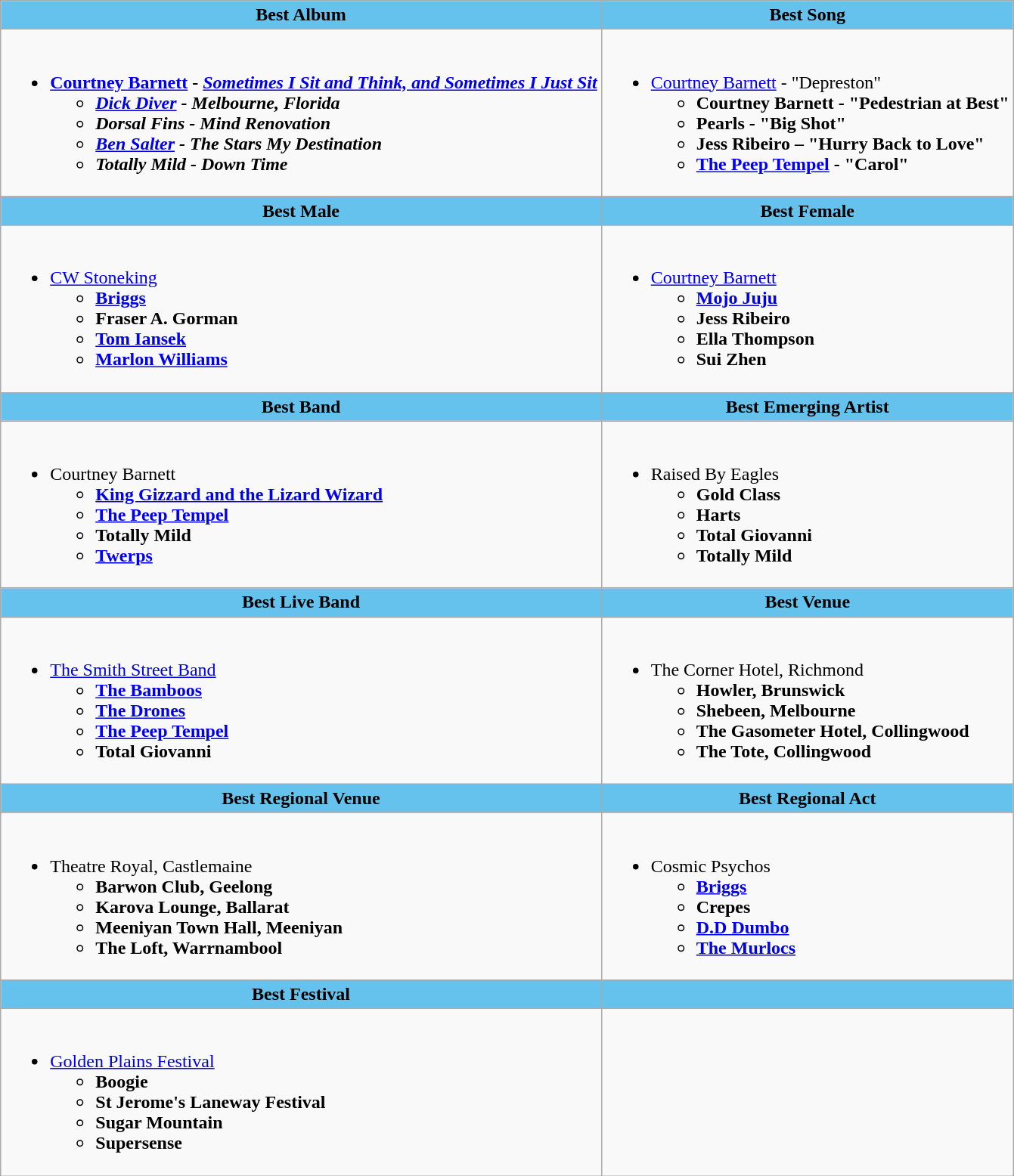<table class=wikitable style="width="100%">
<tr>
<th style="background:#64C2ED; width=;"50%">Best Album</th>
<th style="background:#64C2ED; width=;"50%">Best Song</th>
</tr>
<tr>
<td><br><ul><li><strong><a href='#'>Courtney Barnett</a> - <em><a href='#'>Sometimes I Sit and Think, and Sometimes I Just Sit</a><strong><em><ul><li><a href='#'>Dick Diver</a> - </em>Melbourne, Florida<em></li><li>Dorsal Fins - </em>Mind Renovation<em></li><li><a href='#'>Ben Salter</a> - </em>The Stars My Destination<em></li><li>Totally Mild - </em>Down Time<em></li></ul></li></ul></td>
<td><br><ul><li></strong><a href='#'>Courtney Barnett</a> - "Depreston"<strong><ul><li>Courtney Barnett - "Pedestrian at Best"</li><li>Pearls - "Big Shot"</li><li>Jess Ribeiro – "Hurry Back to Love"</li><li><a href='#'>The Peep Tempel</a> - "Carol"</li></ul></li></ul></td>
</tr>
<tr>
<th style="background:#64C2ED; width=;"50%">Best Male</th>
<th style="background:#64C2ED; width=;"50%">Best Female</th>
</tr>
<tr>
<td><br><ul><li></strong><a href='#'>CW Stoneking</a><strong><ul><li><a href='#'>Briggs</a></li><li>Fraser A. Gorman</li><li><a href='#'>Tom Iansek</a></li><li><a href='#'>Marlon Williams</a></li></ul></li></ul></td>
<td><br><ul><li></strong><a href='#'>Courtney Barnett</a><strong><ul><li><a href='#'>Mojo Juju</a></li><li>Jess Ribeiro</li><li>Ella Thompson</li><li>Sui Zhen</li></ul></li></ul></td>
</tr>
<tr>
<th style="background:#64C2ED; width=;"50%">Best Band</th>
<th style="background:#64C2ED; width=;"50%">Best Emerging Artist</th>
</tr>
<tr>
<td><br><ul><li></strong>Courtney Barnett<strong><ul><li><a href='#'>King Gizzard and the Lizard Wizard</a></li><li><a href='#'>The Peep Tempel</a></li><li>Totally Mild</li><li><a href='#'>Twerps</a></li></ul></li></ul></td>
<td><br><ul><li></strong>Raised By Eagles<strong><ul><li>Gold Class</li><li>Harts</li><li>Total Giovanni</li><li>Totally Mild</li></ul></li></ul></td>
</tr>
<tr>
<th style="background:#64C2ED; width=;"50%">Best Live Band</th>
<th style="background:#64C2ED; width=;"50%">Best Venue</th>
</tr>
<tr>
<td><br><ul><li></strong><a href='#'>The Smith Street Band</a><strong><ul><li><a href='#'>The Bamboos</a></li><li><a href='#'>The Drones</a></li><li><a href='#'>The Peep Tempel</a></li><li>Total Giovanni</li></ul></li></ul></td>
<td><br><ul><li></strong>The Corner Hotel, Richmond<strong><ul><li>Howler, Brunswick</li><li>Shebeen, Melbourne</li><li>The Gasometer Hotel, Collingwood</li><li>The Tote, Collingwood</li></ul></li></ul></td>
</tr>
<tr>
<th style="background:#64C2ED; width=;"50%">Best Regional Venue</th>
<th style="background:#64C2ED; width=;"50%">Best Regional Act</th>
</tr>
<tr>
<td><br><ul><li></strong>Theatre Royal, Castlemaine<strong><ul><li>Barwon Club, Geelong</li><li>Karova Lounge, Ballarat</li><li>Meeniyan Town Hall, Meeniyan</li><li>The Loft, Warrnambool</li></ul></li></ul></td>
<td><br><ul><li></strong>Cosmic Psychos<strong><ul><li><a href='#'>Briggs</a></li><li>Crepes</li><li><a href='#'>D.D Dumbo</a></li><li><a href='#'>The Murlocs</a></li></ul></li></ul></td>
</tr>
<tr>
<th style="background:#64C2ED; width=;"50%">Best Festival</th>
<th style="background:#64C2ED; width=;"50%"></th>
</tr>
<tr>
<td><br><ul><li></strong><a href='#'>Golden Plains Festival</a><strong><ul><li>Boogie</li><li>St Jerome's Laneway Festival</li><li>Sugar Mountain</li><li>Supersense</li></ul></li></ul></td>
<td></td>
</tr>
</table>
